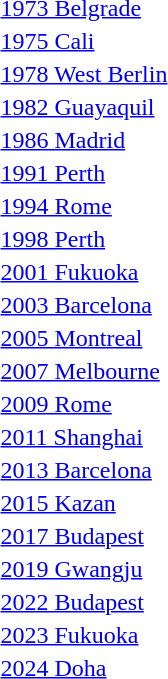<table>
<tr>
<td><a href='#'>1973 Belgrade</a><br></td>
<td></td>
<td></td>
<td></td>
</tr>
<tr>
<td><a href='#'>1975 Cali</a><br></td>
<td></td>
<td></td>
<td></td>
</tr>
<tr>
<td><a href='#'>1978 West Berlin</a><br></td>
<td></td>
<td></td>
<td></td>
</tr>
<tr>
<td><a href='#'>1982 Guayaquil</a><br></td>
<td></td>
<td></td>
<td></td>
</tr>
<tr>
<td><a href='#'>1986 Madrid</a><br></td>
<td></td>
<td></td>
<td></td>
</tr>
<tr>
<td><a href='#'>1991 Perth</a><br></td>
<td></td>
<td></td>
<td></td>
</tr>
<tr>
<td><a href='#'>1994 Rome</a><br></td>
<td></td>
<td></td>
<td></td>
</tr>
<tr>
<td><a href='#'>1998 Perth</a><br></td>
<td></td>
<td></td>
<td></td>
</tr>
<tr>
<td><a href='#'>2001 Fukuoka</a><br></td>
<td></td>
<td></td>
<td></td>
</tr>
<tr>
<td><a href='#'>2003 Barcelona</a><br></td>
<td></td>
<td></td>
<td></td>
</tr>
<tr>
<td><a href='#'>2005 Montreal</a><br></td>
<td></td>
<td></td>
<td></td>
</tr>
<tr>
<td><a href='#'>2007 Melbourne</a><br></td>
<td></td>
<td></td>
<td></td>
</tr>
<tr>
<td><a href='#'>2009 Rome</a><br></td>
<td></td>
<td></td>
<td></td>
</tr>
<tr>
<td><a href='#'>2011 Shanghai</a><br></td>
<td></td>
<td></td>
<td></td>
</tr>
<tr>
<td><a href='#'>2013 Barcelona</a><br></td>
<td></td>
<td></td>
<td></td>
</tr>
<tr>
<td><a href='#'>2015 Kazan</a><br></td>
<td></td>
<td></td>
<td></td>
</tr>
<tr>
<td><a href='#'>2017 Budapest</a><br></td>
<td></td>
<td></td>
<td></td>
</tr>
<tr>
<td><a href='#'>2019 Gwangju</a><br></td>
<td></td>
<td></td>
<td></td>
</tr>
<tr>
<td><a href='#'>2022 Budapest</a><br></td>
<td></td>
<td></td>
<td></td>
</tr>
<tr>
<td><a href='#'>2023 Fukuoka</a><br></td>
<td></td>
<td></td>
<td></td>
</tr>
<tr>
<td><a href='#'>2024 Doha</a><br></td>
<td></td>
<td></td>
<td></td>
</tr>
</table>
